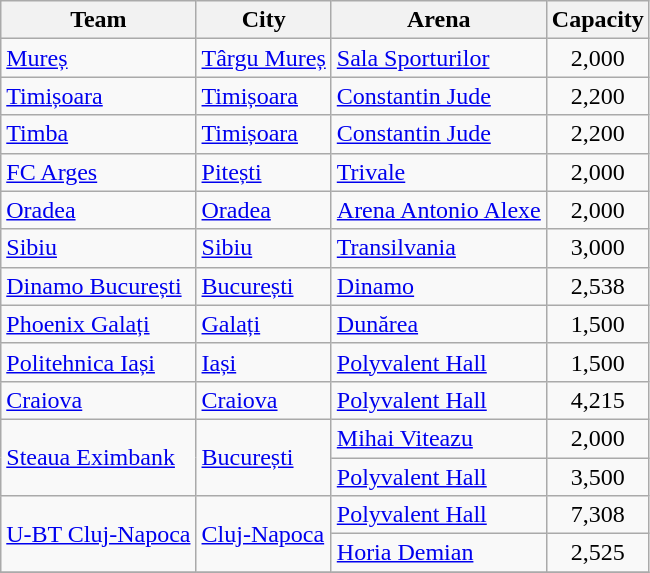<table class="wikitable sortable">
<tr>
<th>Team</th>
<th>City</th>
<th>Arena</th>
<th>Capacity</th>
</tr>
<tr>
<td><a href='#'>Mureș</a></td>
<td><a href='#'>Târgu Mureș</a></td>
<td><a href='#'>Sala Sporturilor</a></td>
<td align=center>2,000</td>
</tr>
<tr>
<td><a href='#'>Timișoara</a></td>
<td><a href='#'>Timișoara</a></td>
<td><a href='#'>Constantin Jude</a></td>
<td align=center>2,200</td>
</tr>
<tr>
<td><a href='#'>Timba</a></td>
<td><a href='#'>Timișoara</a></td>
<td><a href='#'>Constantin Jude</a></td>
<td align=center>2,200</td>
</tr>
<tr>
<td><a href='#'>FC Arges</a></td>
<td><a href='#'>Pitești</a></td>
<td><a href='#'>Trivale</a></td>
<td align=center>2,000</td>
</tr>
<tr>
<td><a href='#'>Oradea</a></td>
<td><a href='#'>Oradea</a></td>
<td><a href='#'>Arena Antonio Alexe</a></td>
<td align=center>2,000</td>
</tr>
<tr>
<td><a href='#'>Sibiu</a></td>
<td><a href='#'>Sibiu</a></td>
<td><a href='#'>Transilvania</a></td>
<td align=center>3,000</td>
</tr>
<tr>
<td><a href='#'>Dinamo București</a></td>
<td><a href='#'>București</a></td>
<td><a href='#'>Dinamo</a></td>
<td align=center>2,538</td>
</tr>
<tr>
<td><a href='#'>Phoenix Galați</a></td>
<td><a href='#'>Galați</a></td>
<td><a href='#'>Dunărea</a></td>
<td align=center>1,500</td>
</tr>
<tr>
<td><a href='#'>Politehnica Iași</a></td>
<td><a href='#'>Iași</a></td>
<td><a href='#'>Polyvalent Hall</a></td>
<td align=center>1,500</td>
</tr>
<tr>
<td><a href='#'>Craiova</a></td>
<td><a href='#'>Craiova</a></td>
<td><a href='#'>Polyvalent Hall</a></td>
<td align=center>4,215</td>
</tr>
<tr>
<td rowspan=2><a href='#'>Steaua Eximbank</a></td>
<td rowspan=2><a href='#'>București</a></td>
<td><a href='#'>Mihai Viteazu</a></td>
<td align=center>2,000</td>
</tr>
<tr>
<td><a href='#'>Polyvalent Hall</a></td>
<td align=center>3,500</td>
</tr>
<tr>
<td rowspan=2><a href='#'>U-BT Cluj-Napoca</a></td>
<td rowspan=2><a href='#'>Cluj-Napoca</a></td>
<td><a href='#'>Polyvalent Hall</a></td>
<td align=center>7,308</td>
</tr>
<tr>
<td><a href='#'>Horia Demian</a></td>
<td align=center>2,525</td>
</tr>
<tr>
</tr>
</table>
